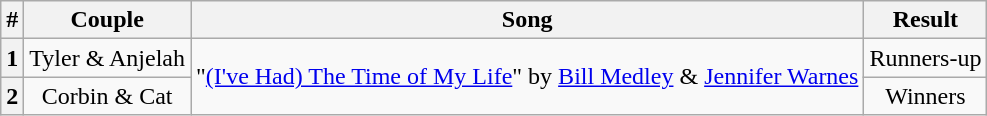<table class="wikitable plainrowheaders" style="text-align: center;">
<tr>
<th>#</th>
<th>Couple</th>
<th>Song</th>
<th>Result</th>
</tr>
<tr>
<th>1</th>
<td>Tyler & Anjelah</td>
<td rowspan=2>"<a href='#'>(I've Had) The Time of My Life</a>" by <a href='#'>Bill Medley</a> & <a href='#'>Jennifer Warnes</a></td>
<td>Runners-up</td>
</tr>
<tr>
<th>2</th>
<td>Corbin & Cat</td>
<td>Winners</td>
</tr>
</table>
